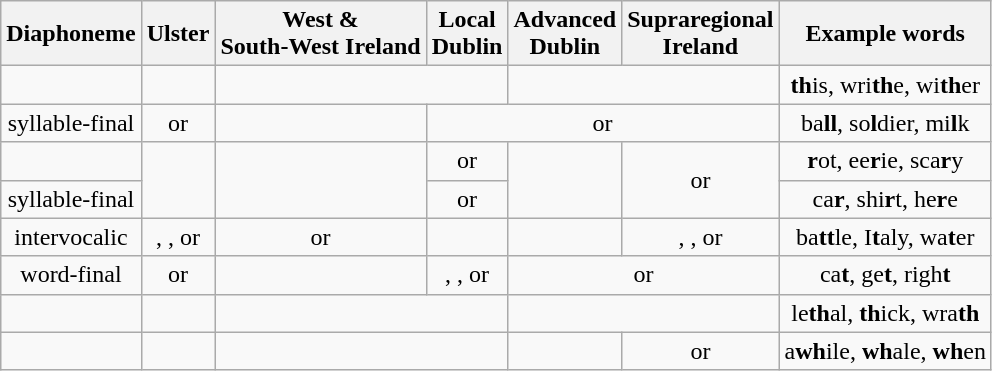<table class="wikitable" style="text-align:center">
<tr>
<th><strong>Diaphoneme</strong></th>
<th><strong>Ulster</strong></th>
<th><strong>West & <br>South-West Ireland</strong></th>
<th><strong>Local <br>Dublin</strong></th>
<th><strong>Advanced <br>Dublin</strong></th>
<th><strong>Supraregional <br>Ireland</strong></th>
<th><strong>Example words</strong></th>
</tr>
<tr>
<td></td>
<td></td>
<td colspan="2"></td>
<td colspan="2"></td>
<td><strong>th</strong>is, wri<strong>th</strong>e, wi<strong>th</strong>er</td>
</tr>
<tr>
<td>syllable-final </td>
<td> or </td>
<td></td>
<td colspan="3"> or </td>
<td>ba<strong>ll</strong>, so<strong>l</strong>dier, mi<strong>l</strong>k</td>
</tr>
<tr>
<td></td>
<td rowspan="2"></td>
<td rowspan="2"></td>
<td> or </td>
<td rowspan="2"></td>
<td rowspan="2"> or </td>
<td><strong>r</strong>ot, ee<strong>r</strong>ie, sca<strong>r</strong>y</td>
</tr>
<tr>
<td>syllable-final </td>
<td> or </td>
<td>ca<strong>r</strong>, shi<strong>r</strong>t, he<strong>r</strong>e</td>
</tr>
<tr>
<td>intervocalic </td>
<td>, , or </td>
<td> or </td>
<td></td>
<td></td>
<td>, , or </td>
<td>ba<strong>tt</strong>le, I<strong>t</strong>aly, wa<strong>t</strong>er</td>
</tr>
<tr>
<td>word-final </td>
<td> or </td>
<td></td>
<td>, , or </td>
<td colspan="2"> or </td>
<td>ca<strong>t</strong>, ge<strong>t</strong>, righ<strong>t</strong></td>
</tr>
<tr>
<td></td>
<td></td>
<td colspan="2"></td>
<td colspan="2"></td>
<td>le<strong>th</strong>al, <strong>th</strong>ick, wra<strong>th</strong></td>
</tr>
<tr>
<td></td>
<td></td>
<td colspan="2"></td>
<td></td>
<td> or </td>
<td>a<strong>wh</strong>ile, <strong>wh</strong>ale, <strong>wh</strong>en</td>
</tr>
</table>
